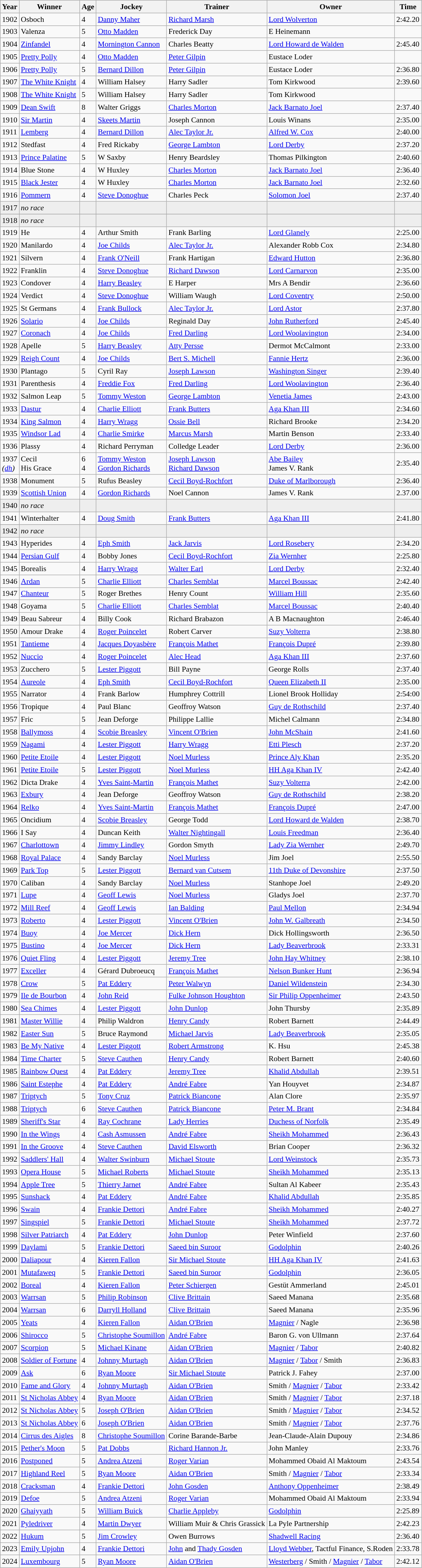<table class="wikitable sortable" style="font-size:90%">
<tr>
<th>Year</th>
<th>Winner</th>
<th>Age</th>
<th>Jockey</th>
<th>Trainer</th>
<th>Owner</th>
<th>Time</th>
</tr>
<tr>
<td>1902</td>
<td>Osboch</td>
<td>4</td>
<td><a href='#'>Danny Maher</a></td>
<td><a href='#'>Richard Marsh</a></td>
<td><a href='#'>Lord Wolverton</a></td>
<td>2:42.20</td>
</tr>
<tr>
<td>1903</td>
<td>Valenza</td>
<td>5</td>
<td><a href='#'>Otto Madden</a></td>
<td>Frederick Day</td>
<td>E Heinemann</td>
<td></td>
</tr>
<tr>
<td>1904</td>
<td><a href='#'>Zinfandel</a></td>
<td>4</td>
<td><a href='#'>Mornington Cannon</a></td>
<td>Charles Beatty</td>
<td><a href='#'>Lord Howard de Walden</a></td>
<td>2:45.40</td>
</tr>
<tr>
<td>1905</td>
<td><a href='#'>Pretty Polly</a></td>
<td>4</td>
<td><a href='#'>Otto Madden</a></td>
<td><a href='#'>Peter Gilpin</a></td>
<td>Eustace Loder</td>
<td></td>
</tr>
<tr>
<td>1906</td>
<td><a href='#'>Pretty Polly</a></td>
<td>5</td>
<td><a href='#'>Bernard Dillon</a></td>
<td><a href='#'>Peter Gilpin</a></td>
<td>Eustace Loder</td>
<td>2:36.80</td>
</tr>
<tr>
<td>1907</td>
<td><a href='#'>The White Knight</a></td>
<td>4</td>
<td>William Halsey</td>
<td>Harry Sadler</td>
<td>Tom Kirkwood</td>
<td>2:39.60</td>
</tr>
<tr>
<td>1908</td>
<td><a href='#'>The White Knight</a></td>
<td>5</td>
<td>William Halsey</td>
<td>Harry Sadler</td>
<td>Tom Kirkwood</td>
<td></td>
</tr>
<tr>
<td>1909</td>
<td><a href='#'>Dean Swift</a></td>
<td>8</td>
<td>Walter Griggs</td>
<td><a href='#'>Charles Morton</a></td>
<td><a href='#'>Jack Barnato Joel</a></td>
<td>2:37.40</td>
</tr>
<tr>
<td>1910</td>
<td><a href='#'>Sir Martin</a></td>
<td>4</td>
<td><a href='#'>Skeets Martin</a></td>
<td>Joseph Cannon</td>
<td>Louis Winans</td>
<td>2:35.00</td>
</tr>
<tr>
<td>1911</td>
<td><a href='#'>Lemberg</a></td>
<td>4</td>
<td><a href='#'>Bernard Dillon</a></td>
<td><a href='#'>Alec Taylor Jr.</a></td>
<td><a href='#'>Alfred W. Cox</a></td>
<td>2:40.00</td>
</tr>
<tr>
<td>1912</td>
<td>Stedfast</td>
<td>4</td>
<td>Fred Rickaby</td>
<td><a href='#'>George Lambton</a></td>
<td><a href='#'>Lord Derby</a></td>
<td>2:37.20</td>
</tr>
<tr>
<td>1913</td>
<td><a href='#'>Prince Palatine</a></td>
<td>5</td>
<td>W Saxby</td>
<td>Henry Beardsley</td>
<td>Thomas Pilkington</td>
<td>2:40.60</td>
</tr>
<tr>
<td>1914</td>
<td>Blue Stone</td>
<td>4</td>
<td>W Huxley</td>
<td><a href='#'>Charles Morton</a></td>
<td><a href='#'>Jack Barnato Joel</a></td>
<td>2:36.40</td>
</tr>
<tr>
<td>1915</td>
<td><a href='#'>Black Jester</a></td>
<td>4</td>
<td>W Huxley</td>
<td><a href='#'>Charles Morton</a></td>
<td><a href='#'>Jack Barnato Joel</a></td>
<td>2:32.60</td>
</tr>
<tr>
<td>1916</td>
<td><a href='#'>Pommern</a></td>
<td>4</td>
<td><a href='#'>Steve Donoghue</a></td>
<td>Charles Peck</td>
<td><a href='#'>Solomon Joel</a></td>
<td>2:37.40</td>
</tr>
<tr style="background:#eee;">
<td>1917</td>
<td><em>no race</em></td>
<td></td>
<td></td>
<td></td>
<td></td>
<td></td>
</tr>
<tr>
</tr>
<tr style="background:#eee;">
<td>1918</td>
<td><em>no race</em></td>
<td></td>
<td></td>
<td></td>
<td></td>
<td></td>
</tr>
<tr>
<td>1919</td>
<td>He</td>
<td>4</td>
<td>Arthur Smith</td>
<td>Frank Barling</td>
<td><a href='#'>Lord Glanely</a></td>
<td>2:25.00</td>
</tr>
<tr>
<td>1920</td>
<td>Manilardo</td>
<td>4</td>
<td><a href='#'>Joe Childs</a></td>
<td><a href='#'>Alec Taylor Jr.</a></td>
<td>Alexander Robb Cox</td>
<td>2:34.80</td>
</tr>
<tr>
<td>1921</td>
<td>Silvern</td>
<td>4</td>
<td><a href='#'>Frank O'Neill</a></td>
<td>Frank Hartigan</td>
<td><a href='#'>Edward Hutton</a></td>
<td>2:36.80</td>
</tr>
<tr>
<td>1922</td>
<td>Franklin</td>
<td>4</td>
<td><a href='#'>Steve Donoghue</a></td>
<td><a href='#'>Richard Dawson</a></td>
<td><a href='#'>Lord Carnarvon</a></td>
<td>2:35.00</td>
</tr>
<tr>
<td>1923</td>
<td>Condover</td>
<td>4</td>
<td><a href='#'>Harry Beasley</a></td>
<td>E Harper</td>
<td>Mrs A Bendir</td>
<td>2:36.60</td>
</tr>
<tr>
<td>1924</td>
<td>Verdict</td>
<td>4</td>
<td><a href='#'>Steve Donoghue</a></td>
<td>William Waugh</td>
<td><a href='#'>Lord Coventry</a></td>
<td>2:50.00</td>
</tr>
<tr>
<td>1925</td>
<td>St Germans</td>
<td>4</td>
<td><a href='#'>Frank Bullock</a></td>
<td><a href='#'>Alec Taylor Jr.</a></td>
<td><a href='#'>Lord Astor</a></td>
<td>2:37.80</td>
</tr>
<tr>
<td>1926</td>
<td><a href='#'>Solario</a></td>
<td>4</td>
<td><a href='#'>Joe Childs</a></td>
<td>Reginald Day</td>
<td><a href='#'>John Rutherford</a></td>
<td>2:45.40</td>
</tr>
<tr>
<td>1927</td>
<td><a href='#'>Coronach</a></td>
<td>4</td>
<td><a href='#'>Joe Childs</a></td>
<td><a href='#'>Fred Darling</a></td>
<td><a href='#'>Lord Woolavington</a></td>
<td>2:34.00</td>
</tr>
<tr>
<td>1928</td>
<td>Apelle</td>
<td>5</td>
<td><a href='#'>Harry Beasley</a></td>
<td><a href='#'>Atty Persse</a></td>
<td>Dermot McCalmont</td>
<td>2:33.00</td>
</tr>
<tr>
<td>1929</td>
<td><a href='#'>Reigh Count</a></td>
<td>4</td>
<td><a href='#'>Joe Childs</a></td>
<td><a href='#'>Bert S. Michell</a></td>
<td><a href='#'>Fannie Hertz</a></td>
<td>2:36.00</td>
</tr>
<tr>
<td>1930</td>
<td>Plantago</td>
<td>5</td>
<td>Cyril Ray</td>
<td><a href='#'>Joseph Lawson</a></td>
<td><a href='#'>Washington Singer</a></td>
<td>2:39.40</td>
</tr>
<tr>
<td>1931</td>
<td>Parenthesis</td>
<td>4</td>
<td><a href='#'>Freddie Fox</a></td>
<td><a href='#'>Fred Darling</a></td>
<td><a href='#'>Lord Woolavington</a></td>
<td>2:36.40</td>
</tr>
<tr>
<td>1932</td>
<td>Salmon Leap</td>
<td>5</td>
<td><a href='#'>Tommy Weston</a></td>
<td><a href='#'>George Lambton</a></td>
<td><a href='#'>Venetia James</a></td>
<td>2:43.00</td>
</tr>
<tr>
<td>1933</td>
<td><a href='#'>Dastur</a></td>
<td>4</td>
<td><a href='#'>Charlie Elliott</a></td>
<td><a href='#'>Frank Butters</a></td>
<td><a href='#'>Aga Khan III</a></td>
<td>2:34.60</td>
</tr>
<tr>
<td>1934</td>
<td><a href='#'>King Salmon</a></td>
<td>4</td>
<td><a href='#'>Harry Wragg</a></td>
<td><a href='#'>Ossie Bell</a></td>
<td>Richard Brooke</td>
<td>2:34.20</td>
</tr>
<tr>
<td>1935</td>
<td><a href='#'>Windsor Lad</a></td>
<td>4</td>
<td><a href='#'>Charlie Smirke</a></td>
<td><a href='#'>Marcus Marsh</a></td>
<td>Martin Benson</td>
<td>2:33.40</td>
</tr>
<tr>
<td>1936</td>
<td>Plassy</td>
<td>4</td>
<td>Richard Perryman</td>
<td>Colledge Leader</td>
<td><a href='#'>Lord Derby</a></td>
<td>2:36.00</td>
</tr>
<tr>
<td>1937<br><em>(<a href='#'>dh</a>)</em></td>
<td>Cecil<br>His Grace</td>
<td>6<br>4</td>
<td><a href='#'>Tommy Weston</a><br><a href='#'>Gordon Richards</a></td>
<td><a href='#'>Joseph Lawson</a><br><a href='#'>Richard Dawson</a></td>
<td><a href='#'>Abe Bailey</a><br>James V. Rank</td>
<td>2:35.40</td>
</tr>
<tr>
<td>1938</td>
<td>Monument</td>
<td>5</td>
<td>Rufus Beasley</td>
<td><a href='#'>Cecil Boyd-Rochfort</a></td>
<td><a href='#'>Duke of Marlborough</a></td>
<td>2:36.40</td>
</tr>
<tr>
<td>1939</td>
<td><a href='#'>Scottish Union</a></td>
<td>4</td>
<td><a href='#'>Gordon Richards</a></td>
<td>Noel Cannon</td>
<td>James V. Rank</td>
<td>2.37.00</td>
</tr>
<tr style="background:#eee;">
<td>1940</td>
<td><em>no race</em></td>
<td></td>
<td></td>
<td></td>
<td></td>
<td></td>
</tr>
<tr>
<td>1941</td>
<td>Winterhalter</td>
<td>4</td>
<td><a href='#'>Doug Smith</a></td>
<td><a href='#'>Frank Butters</a></td>
<td><a href='#'>Aga Khan III</a></td>
<td>2:41.80</td>
</tr>
<tr>
</tr>
<tr style="background:#eee;">
<td>1942</td>
<td><em>no race</em></td>
<td></td>
<td></td>
<td></td>
<td></td>
<td></td>
</tr>
<tr>
<td>1943</td>
<td>Hyperides</td>
<td>4</td>
<td><a href='#'>Eph Smith</a></td>
<td><a href='#'>Jack Jarvis</a></td>
<td><a href='#'>Lord Rosebery</a></td>
<td>2:34.20</td>
</tr>
<tr>
<td>1944</td>
<td><a href='#'>Persian Gulf</a></td>
<td>4</td>
<td>Bobby Jones</td>
<td><a href='#'>Cecil Boyd-Rochfort</a></td>
<td><a href='#'>Zia Wernher</a></td>
<td>2:25.80</td>
</tr>
<tr>
<td>1945</td>
<td>Borealis</td>
<td>4</td>
<td><a href='#'>Harry Wragg</a></td>
<td><a href='#'>Walter Earl</a></td>
<td><a href='#'>Lord Derby</a></td>
<td>2:32.40</td>
</tr>
<tr>
<td>1946</td>
<td><a href='#'>Ardan</a></td>
<td>5</td>
<td><a href='#'>Charlie Elliott</a></td>
<td><a href='#'>Charles Semblat</a></td>
<td><a href='#'>Marcel Boussac</a></td>
<td>2:42.40</td>
</tr>
<tr>
<td>1947</td>
<td><a href='#'>Chanteur</a></td>
<td>5</td>
<td>Roger Brethes</td>
<td>Henry Count</td>
<td><a href='#'>William Hill</a></td>
<td>2:35.60</td>
</tr>
<tr>
<td>1948</td>
<td>Goyama</td>
<td>5</td>
<td><a href='#'>Charlie Elliott</a></td>
<td><a href='#'>Charles Semblat</a></td>
<td><a href='#'>Marcel Boussac</a></td>
<td>2:40.40</td>
</tr>
<tr>
<td>1949</td>
<td>Beau Sabreur</td>
<td>4</td>
<td>Billy Cook</td>
<td>Richard Brabazon</td>
<td>A B Macnaughton</td>
<td>2:46.40</td>
</tr>
<tr>
<td>1950</td>
<td>Amour Drake</td>
<td>4</td>
<td><a href='#'>Roger Poincelet</a></td>
<td>Robert Carver</td>
<td><a href='#'>Suzy Volterra</a></td>
<td>2:38.80</td>
</tr>
<tr>
<td>1951</td>
<td><a href='#'>Tantieme</a></td>
<td>4</td>
<td><a href='#'>Jacques Doyasbère</a></td>
<td><a href='#'>François Mathet</a></td>
<td><a href='#'>François Dupré</a></td>
<td>2:39.80</td>
</tr>
<tr>
<td>1952</td>
<td><a href='#'>Nuccio</a></td>
<td>4</td>
<td><a href='#'>Roger Poincelet</a></td>
<td><a href='#'>Alec Head</a></td>
<td><a href='#'>Aga Khan III</a></td>
<td>2:37.60</td>
</tr>
<tr>
<td>1953</td>
<td>Zucchero</td>
<td>5</td>
<td><a href='#'>Lester Piggott</a></td>
<td>Bill Payne</td>
<td>George Rolls</td>
<td>2:37.40</td>
</tr>
<tr>
<td>1954</td>
<td><a href='#'>Aureole</a></td>
<td>4</td>
<td><a href='#'>Eph Smith</a></td>
<td><a href='#'>Cecil Boyd-Rochfort</a></td>
<td><a href='#'>Queen Elizabeth II</a></td>
<td>2:35.00</td>
</tr>
<tr>
<td>1955</td>
<td>Narrator</td>
<td>4</td>
<td>Frank Barlow</td>
<td>Humphrey Cottrill</td>
<td>Lionel Brook Holliday</td>
<td>2:54:00</td>
</tr>
<tr>
<td>1956</td>
<td>Tropique</td>
<td>4</td>
<td>Paul Blanc</td>
<td>Geoffroy Watson</td>
<td><a href='#'>Guy de Rothschild</a></td>
<td>2:37.40</td>
</tr>
<tr>
<td>1957</td>
<td>Fric</td>
<td>5</td>
<td>Jean Deforge</td>
<td>Philippe Lallie</td>
<td>Michel Calmann</td>
<td>2:34.80</td>
</tr>
<tr>
<td>1958</td>
<td><a href='#'>Ballymoss</a></td>
<td>4</td>
<td><a href='#'>Scobie Breasley</a></td>
<td><a href='#'>Vincent O'Brien</a></td>
<td><a href='#'>John McShain</a></td>
<td>2:41.60</td>
</tr>
<tr>
<td>1959</td>
<td><a href='#'>Nagami</a></td>
<td>4</td>
<td><a href='#'>Lester Piggott</a></td>
<td><a href='#'>Harry Wragg</a></td>
<td><a href='#'>Etti Plesch</a></td>
<td>2:37.20</td>
</tr>
<tr>
<td>1960</td>
<td><a href='#'>Petite Etoile</a></td>
<td>4</td>
<td><a href='#'>Lester Piggott</a></td>
<td><a href='#'>Noel Murless</a></td>
<td><a href='#'>Prince Aly Khan</a></td>
<td>2:35.20</td>
</tr>
<tr>
<td>1961</td>
<td><a href='#'>Petite Etoile</a></td>
<td>5</td>
<td><a href='#'>Lester Piggott</a></td>
<td><a href='#'>Noel Murless</a></td>
<td><a href='#'>HH Aga Khan IV</a></td>
<td>2:42.40</td>
</tr>
<tr>
<td>1962</td>
<td>Dicta Drake</td>
<td>4</td>
<td><a href='#'>Yves Saint-Martin</a></td>
<td><a href='#'>François Mathet</a></td>
<td><a href='#'>Suzy Volterra</a></td>
<td>2:42.00</td>
</tr>
<tr>
<td>1963</td>
<td><a href='#'>Exbury</a></td>
<td>4</td>
<td>Jean Deforge</td>
<td>Geoffroy Watson</td>
<td><a href='#'>Guy de Rothschild</a></td>
<td>2:38.20</td>
</tr>
<tr>
<td>1964</td>
<td><a href='#'>Relko</a></td>
<td>4</td>
<td><a href='#'>Yves Saint-Martin</a></td>
<td><a href='#'>François Mathet</a></td>
<td><a href='#'>François Dupré</a></td>
<td>2:47.00</td>
</tr>
<tr>
<td>1965</td>
<td>Oncidium</td>
<td>4</td>
<td><a href='#'>Scobie Breasley</a></td>
<td>George Todd</td>
<td><a href='#'>Lord Howard de Walden</a></td>
<td>2:38.70</td>
</tr>
<tr>
<td>1966</td>
<td>I Say</td>
<td>4</td>
<td>Duncan Keith</td>
<td><a href='#'>Walter Nightingall</a></td>
<td><a href='#'>Louis Freedman</a></td>
<td>2:36.40</td>
</tr>
<tr>
<td>1967</td>
<td><a href='#'>Charlottown</a></td>
<td>4</td>
<td><a href='#'>Jimmy Lindley</a></td>
<td>Gordon Smyth</td>
<td><a href='#'>Lady Zia Wernher</a></td>
<td>2:49.70</td>
</tr>
<tr>
<td>1968</td>
<td><a href='#'>Royal Palace</a></td>
<td>4</td>
<td>Sandy Barclay</td>
<td><a href='#'>Noel Murless</a></td>
<td>Jim Joel</td>
<td>2:55.50</td>
</tr>
<tr>
<td>1969</td>
<td><a href='#'>Park Top</a></td>
<td>5</td>
<td><a href='#'>Lester Piggott</a></td>
<td><a href='#'>Bernard van Cutsem</a></td>
<td><a href='#'>11th Duke of Devonshire</a></td>
<td>2:37.50</td>
</tr>
<tr>
<td>1970</td>
<td>Caliban</td>
<td>4</td>
<td>Sandy Barclay</td>
<td><a href='#'>Noel Murless</a></td>
<td>Stanhope Joel</td>
<td>2:49.20</td>
</tr>
<tr>
<td>1971</td>
<td><a href='#'>Lupe</a></td>
<td>4</td>
<td><a href='#'>Geoff Lewis</a></td>
<td><a href='#'>Noel Murless</a></td>
<td>Gladys Joel</td>
<td>2:37.70</td>
</tr>
<tr>
<td>1972</td>
<td><a href='#'>Mill Reef</a></td>
<td>4</td>
<td><a href='#'>Geoff Lewis</a></td>
<td><a href='#'>Ian Balding</a></td>
<td><a href='#'>Paul Mellon</a></td>
<td>2:34.94</td>
</tr>
<tr>
<td>1973</td>
<td><a href='#'>Roberto</a></td>
<td>4</td>
<td><a href='#'>Lester Piggott</a></td>
<td><a href='#'>Vincent O'Brien</a></td>
<td><a href='#'>John W. Galbreath</a></td>
<td>2:34.50</td>
</tr>
<tr>
<td>1974</td>
<td><a href='#'>Buoy</a></td>
<td>4</td>
<td><a href='#'>Joe Mercer</a></td>
<td><a href='#'>Dick Hern</a></td>
<td>Dick Hollingsworth</td>
<td>2:36.50</td>
</tr>
<tr>
<td>1975</td>
<td><a href='#'>Bustino</a></td>
<td>4</td>
<td><a href='#'>Joe Mercer</a></td>
<td><a href='#'>Dick Hern</a></td>
<td><a href='#'>Lady Beaverbrook</a></td>
<td>2:33.31</td>
</tr>
<tr>
<td>1976</td>
<td><a href='#'>Quiet Fling</a></td>
<td>4</td>
<td><a href='#'>Lester Piggott</a></td>
<td><a href='#'>Jeremy Tree</a></td>
<td><a href='#'>John Hay Whitney</a></td>
<td>2:38.10</td>
</tr>
<tr>
<td>1977</td>
<td><a href='#'>Exceller</a></td>
<td>4</td>
<td>Gérard Dubroeucq</td>
<td><a href='#'>François Mathet</a></td>
<td><a href='#'>Nelson Bunker Hunt</a></td>
<td>2:36.94</td>
</tr>
<tr>
<td>1978</td>
<td><a href='#'>Crow</a></td>
<td>5</td>
<td><a href='#'>Pat Eddery</a></td>
<td><a href='#'>Peter Walwyn</a></td>
<td><a href='#'>Daniel Wildenstein</a></td>
<td>2:34.30</td>
</tr>
<tr>
<td>1979</td>
<td><a href='#'>Ile de Bourbon</a></td>
<td>4</td>
<td><a href='#'>John Reid</a></td>
<td><a href='#'>Fulke Johnson Houghton</a></td>
<td><a href='#'>Sir Philip Oppenheimer</a></td>
<td>2:43.50</td>
</tr>
<tr>
<td>1980</td>
<td><a href='#'>Sea Chimes</a></td>
<td>4</td>
<td><a href='#'>Lester Piggott</a></td>
<td><a href='#'>John Dunlop</a></td>
<td>John Thursby</td>
<td>2:35.89</td>
</tr>
<tr>
<td>1981</td>
<td><a href='#'>Master Willie</a></td>
<td>4</td>
<td>Philip Waldron</td>
<td><a href='#'>Henry Candy</a></td>
<td>Robert Barnett</td>
<td>2:44.49</td>
</tr>
<tr>
<td>1982</td>
<td><a href='#'>Easter Sun</a></td>
<td>5</td>
<td>Bruce Raymond</td>
<td><a href='#'>Michael Jarvis</a></td>
<td><a href='#'>Lady Beaverbrook</a></td>
<td>2:35.05</td>
</tr>
<tr>
<td>1983</td>
<td><a href='#'>Be My Native</a></td>
<td>4</td>
<td><a href='#'>Lester Piggott</a></td>
<td><a href='#'>Robert Armstrong</a></td>
<td>K. Hsu</td>
<td>2:45.38</td>
</tr>
<tr>
<td>1984</td>
<td><a href='#'>Time Charter</a></td>
<td>5</td>
<td><a href='#'>Steve Cauthen</a></td>
<td><a href='#'>Henry Candy</a></td>
<td>Robert Barnett</td>
<td>2:40.60</td>
</tr>
<tr>
<td>1985</td>
<td><a href='#'>Rainbow Quest</a></td>
<td>4</td>
<td><a href='#'>Pat Eddery</a></td>
<td><a href='#'>Jeremy Tree</a></td>
<td><a href='#'>Khalid Abdullah</a></td>
<td>2:39.51</td>
</tr>
<tr>
<td>1986</td>
<td><a href='#'>Saint Estephe</a></td>
<td>4</td>
<td><a href='#'>Pat Eddery</a></td>
<td><a href='#'>André Fabre</a></td>
<td>Yan Houyvet</td>
<td>2:34.87</td>
</tr>
<tr>
<td>1987</td>
<td><a href='#'>Triptych</a></td>
<td>5</td>
<td><a href='#'>Tony Cruz</a></td>
<td><a href='#'>Patrick Biancone</a></td>
<td>Alan Clore</td>
<td>2:35.97</td>
</tr>
<tr>
<td>1988</td>
<td><a href='#'>Triptych</a></td>
<td>6</td>
<td><a href='#'>Steve Cauthen</a></td>
<td><a href='#'>Patrick Biancone</a></td>
<td><a href='#'>Peter M. Brant</a></td>
<td>2:34.84</td>
</tr>
<tr>
<td>1989</td>
<td><a href='#'>Sheriff's Star</a></td>
<td>4</td>
<td><a href='#'>Ray Cochrane</a></td>
<td><a href='#'>Lady Herries</a></td>
<td><a href='#'>Duchess of Norfolk</a></td>
<td>2:35.49</td>
</tr>
<tr>
<td>1990</td>
<td><a href='#'>In the Wings</a></td>
<td>4</td>
<td><a href='#'>Cash Asmussen</a></td>
<td><a href='#'>André Fabre</a></td>
<td><a href='#'>Sheikh Mohammed</a></td>
<td>2:36.43</td>
</tr>
<tr>
<td>1991</td>
<td><a href='#'>In the Groove</a></td>
<td>4</td>
<td><a href='#'>Steve Cauthen</a></td>
<td><a href='#'>David Elsworth</a></td>
<td>Brian Cooper</td>
<td>2:36.32</td>
</tr>
<tr>
<td>1992</td>
<td><a href='#'>Saddlers' Hall</a></td>
<td>4</td>
<td><a href='#'>Walter Swinburn</a></td>
<td><a href='#'>Michael Stoute</a></td>
<td><a href='#'>Lord Weinstock</a></td>
<td>2:35.73</td>
</tr>
<tr>
<td>1993</td>
<td><a href='#'>Opera House</a></td>
<td>5</td>
<td><a href='#'>Michael Roberts</a></td>
<td><a href='#'>Michael Stoute</a></td>
<td><a href='#'>Sheikh Mohammed</a></td>
<td>2:35.13</td>
</tr>
<tr>
<td>1994</td>
<td><a href='#'>Apple Tree</a></td>
<td>5</td>
<td><a href='#'>Thierry Jarnet</a></td>
<td><a href='#'>André Fabre</a></td>
<td>Sultan Al Kabeer</td>
<td>2:35.43</td>
</tr>
<tr>
<td>1995</td>
<td><a href='#'>Sunshack</a></td>
<td>4</td>
<td><a href='#'>Pat Eddery</a></td>
<td><a href='#'>André Fabre</a></td>
<td><a href='#'>Khalid Abdullah</a></td>
<td>2:35.85</td>
</tr>
<tr>
<td>1996</td>
<td><a href='#'>Swain</a></td>
<td>4</td>
<td><a href='#'>Frankie Dettori</a></td>
<td><a href='#'>André Fabre</a></td>
<td><a href='#'>Sheikh Mohammed</a></td>
<td>2:40.27</td>
</tr>
<tr>
<td>1997</td>
<td><a href='#'>Singspiel</a></td>
<td>5</td>
<td><a href='#'>Frankie Dettori</a></td>
<td><a href='#'>Michael Stoute</a></td>
<td><a href='#'>Sheikh Mohammed</a></td>
<td>2:37.72</td>
</tr>
<tr>
<td>1998</td>
<td><a href='#'>Silver Patriarch</a></td>
<td>4</td>
<td><a href='#'>Pat Eddery</a></td>
<td><a href='#'>John Dunlop</a></td>
<td>Peter Winfield</td>
<td>2:37.60</td>
</tr>
<tr>
<td>1999</td>
<td><a href='#'>Daylami</a></td>
<td>5</td>
<td><a href='#'>Frankie Dettori</a></td>
<td><a href='#'>Saeed bin Suroor</a></td>
<td><a href='#'>Godolphin</a></td>
<td>2:40.26</td>
</tr>
<tr>
<td>2000</td>
<td><a href='#'>Daliapour</a></td>
<td>4</td>
<td><a href='#'>Kieren Fallon</a></td>
<td><a href='#'>Sir Michael Stoute</a></td>
<td><a href='#'>HH Aga Khan IV</a></td>
<td>2:41.63</td>
</tr>
<tr>
<td>2001</td>
<td><a href='#'>Mutafaweq</a></td>
<td>5</td>
<td><a href='#'>Frankie Dettori</a></td>
<td><a href='#'>Saeed bin Suroor</a></td>
<td><a href='#'>Godolphin</a></td>
<td>2:36.05</td>
</tr>
<tr>
<td>2002</td>
<td><a href='#'>Boreal</a></td>
<td>4</td>
<td><a href='#'>Kieren Fallon</a></td>
<td><a href='#'>Peter Schiergen</a></td>
<td>Gestüt Ammerland</td>
<td>2:45.01</td>
</tr>
<tr>
<td>2003</td>
<td><a href='#'>Warrsan</a></td>
<td>5</td>
<td><a href='#'>Philip Robinson</a></td>
<td><a href='#'>Clive Brittain</a></td>
<td>Saeed Manana</td>
<td>2:35.68</td>
</tr>
<tr>
<td>2004</td>
<td><a href='#'>Warrsan</a></td>
<td>6</td>
<td><a href='#'>Darryll Holland</a></td>
<td><a href='#'>Clive Brittain</a></td>
<td>Saeed Manana</td>
<td>2:35.96</td>
</tr>
<tr>
<td>2005</td>
<td><a href='#'>Yeats</a></td>
<td>4</td>
<td><a href='#'>Kieren Fallon</a></td>
<td><a href='#'>Aidan O'Brien</a></td>
<td><a href='#'>Magnier</a> / Nagle </td>
<td>2:36.98</td>
</tr>
<tr>
<td>2006</td>
<td><a href='#'>Shirocco</a></td>
<td>5</td>
<td><a href='#'>Christophe Soumillon</a></td>
<td><a href='#'>André Fabre</a></td>
<td>Baron G. von Ullmann </td>
<td>2:37.64</td>
</tr>
<tr>
<td>2007</td>
<td><a href='#'>Scorpion</a></td>
<td>5</td>
<td><a href='#'>Michael Kinane</a></td>
<td><a href='#'>Aidan O'Brien</a></td>
<td><a href='#'>Magnier</a> / <a href='#'>Tabor</a></td>
<td>2:40.82</td>
</tr>
<tr>
<td>2008</td>
<td><a href='#'>Soldier of Fortune</a></td>
<td>4</td>
<td><a href='#'>Johnny Murtagh</a></td>
<td><a href='#'>Aidan O'Brien</a></td>
<td><a href='#'>Magnier</a> / <a href='#'>Tabor</a> / Smith </td>
<td>2:36.83</td>
</tr>
<tr>
<td>2009</td>
<td><a href='#'>Ask</a></td>
<td>6</td>
<td><a href='#'>Ryan Moore</a></td>
<td><a href='#'>Sir Michael Stoute</a></td>
<td>Patrick J. Fahey</td>
<td>2:37.00</td>
</tr>
<tr>
<td>2010</td>
<td><a href='#'>Fame and Glory</a></td>
<td>4</td>
<td><a href='#'>Johnny Murtagh</a></td>
<td><a href='#'>Aidan O'Brien</a></td>
<td>Smith  / <a href='#'>Magnier</a> / <a href='#'>Tabor</a></td>
<td>2:33.42</td>
</tr>
<tr>
<td>2011</td>
<td><a href='#'>St Nicholas Abbey</a></td>
<td>4</td>
<td><a href='#'>Ryan Moore</a></td>
<td><a href='#'>Aidan O'Brien</a></td>
<td>Smith  / <a href='#'>Magnier</a> / <a href='#'>Tabor</a></td>
<td>2:37.18</td>
</tr>
<tr>
<td>2012</td>
<td><a href='#'>St Nicholas Abbey</a></td>
<td>5</td>
<td><a href='#'>Joseph O'Brien</a></td>
<td><a href='#'>Aidan O'Brien</a></td>
<td>Smith  / <a href='#'>Magnier</a> / <a href='#'>Tabor</a></td>
<td>2:34.52</td>
</tr>
<tr>
<td>2013</td>
<td><a href='#'>St Nicholas Abbey</a></td>
<td>6</td>
<td><a href='#'>Joseph O'Brien</a></td>
<td><a href='#'>Aidan O'Brien</a></td>
<td>Smith  / <a href='#'>Magnier</a> / <a href='#'>Tabor</a></td>
<td>2:37.76</td>
</tr>
<tr>
<td>2014</td>
<td><a href='#'>Cirrus des Aigles</a></td>
<td>8</td>
<td><a href='#'>Christophe Soumillon</a></td>
<td>Corine Barande-Barbe</td>
<td>Jean-Claude-Alain Dupouy</td>
<td>2:34.86</td>
</tr>
<tr>
<td>2015</td>
<td><a href='#'>Pether's Moon</a></td>
<td>5</td>
<td><a href='#'>Pat Dobbs</a></td>
<td><a href='#'>Richard Hannon Jr.</a></td>
<td>John Manley</td>
<td>2:33.76</td>
</tr>
<tr>
<td>2016</td>
<td><a href='#'>Postponed</a></td>
<td>5</td>
<td><a href='#'>Andrea Atzeni</a></td>
<td><a href='#'>Roger Varian</a></td>
<td>Mohammed Obaid Al Maktoum</td>
<td>2:43.54</td>
</tr>
<tr>
<td>2017</td>
<td><a href='#'>Highland Reel</a></td>
<td>5</td>
<td><a href='#'>Ryan Moore</a></td>
<td><a href='#'>Aidan O'Brien</a></td>
<td>Smith / <a href='#'>Magnier</a> / <a href='#'>Tabor</a></td>
<td>2:33.34</td>
</tr>
<tr>
<td>2018</td>
<td><a href='#'>Cracksman</a></td>
<td>4</td>
<td><a href='#'>Frankie Dettori</a></td>
<td><a href='#'>John Gosden</a></td>
<td><a href='#'>Anthony Oppenheimer</a></td>
<td>2:38.49</td>
</tr>
<tr>
<td>2019</td>
<td><a href='#'>Defoe</a></td>
<td>5</td>
<td><a href='#'>Andrea Atzeni</a></td>
<td><a href='#'>Roger Varian</a></td>
<td>Mohammed Obaid Al Maktoum</td>
<td>2:33.94</td>
</tr>
<tr>
<td>2020</td>
<td><a href='#'>Ghaiyyath</a></td>
<td>5</td>
<td><a href='#'>William Buick</a></td>
<td><a href='#'>Charlie Appleby</a></td>
<td><a href='#'>Godolphin</a></td>
<td>2:25.89</td>
</tr>
<tr>
<td>2021</td>
<td><a href='#'>Pyledriver</a></td>
<td>4</td>
<td><a href='#'>Martin Dwyer</a></td>
<td>William Muir & Chris Grassick</td>
<td>La Pyle Partnership</td>
<td>2:42.23</td>
</tr>
<tr>
<td>2022</td>
<td><a href='#'>Hukum</a></td>
<td>5</td>
<td><a href='#'>Jim Crowley</a></td>
<td>Owen Burrows</td>
<td><a href='#'>Shadwell Racing</a></td>
<td>2:36.40</td>
</tr>
<tr>
<td>2023</td>
<td><a href='#'>Emily Upjohn</a></td>
<td>4</td>
<td><a href='#'>Frankie Dettori</a></td>
<td><a href='#'>John</a> and <a href='#'>Thady Gosden</a></td>
<td><a href='#'>Lloyd Webber</a>, Tactful Finance, S.Roden</td>
<td>2:33.78</td>
</tr>
<tr>
<td>2024</td>
<td><a href='#'>Luxembourg</a></td>
<td>5</td>
<td><a href='#'>Ryan Moore</a></td>
<td><a href='#'>Aidan O'Brien</a></td>
<td><a href='#'>Westerberg</a> / Smith  / <a href='#'>Magnier</a> / <a href='#'>Tabor</a></td>
<td>2:42.12</td>
</tr>
</table>
